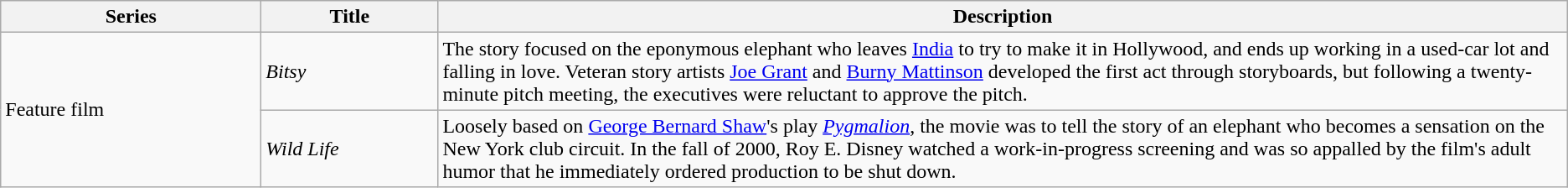<table class="wikitable">
<tr>
<th style="width:150pt;">Series</th>
<th style="width:100pt;">Title</th>
<th>Description</th>
</tr>
<tr>
<td rowspan="2">Feature film</td>
<td><em>Bitsy</em></td>
<td>The story focused on the eponymous elephant who leaves <a href='#'>India</a> to try to make it in Hollywood, and ends up working in a used-car lot and falling in love. Veteran story artists <a href='#'>Joe Grant</a> and <a href='#'>Burny Mattinson</a> developed the first act through storyboards, but following a twenty-minute pitch meeting, the executives were reluctant to approve the pitch.</td>
</tr>
<tr>
<td><em>Wild Life</em></td>
<td>Loosely based on <a href='#'>George Bernard Shaw</a>'s play <em><a href='#'>Pygmalion</a></em>, the movie was to tell the story of an elephant who becomes a sensation on the New York club circuit. In the fall of 2000, Roy E. Disney watched a work-in-progress screening and was so appalled by the film's adult humor that he immediately ordered production to be shut down.</td>
</tr>
</table>
